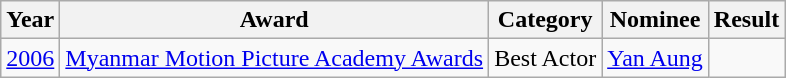<table class="wikitable">
<tr>
<th>Year</th>
<th>Award</th>
<th>Category</th>
<th>Nominee</th>
<th>Result</th>
</tr>
<tr>
<td><a href='#'>2006</a></td>
<td><a href='#'>Myanmar Motion Picture Academy Awards</a></td>
<td>Best Actor</td>
<td><a href='#'>Yan Aung</a></td>
<td></td>
</tr>
</table>
